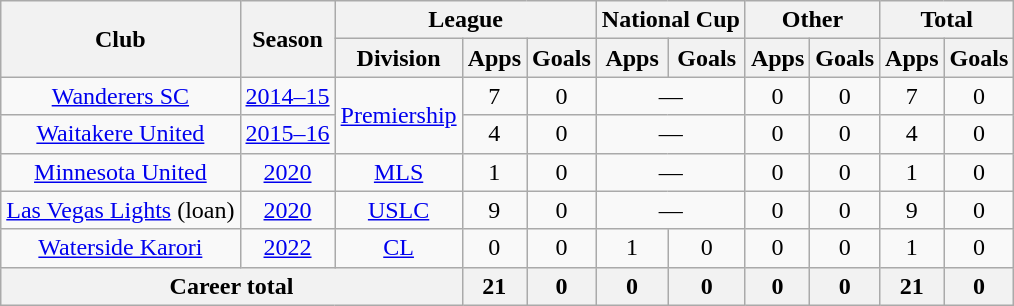<table class="wikitable" style="text-align:center">
<tr>
<th rowspan="2">Club</th>
<th rowspan="2">Season</th>
<th colspan="3">League</th>
<th colspan="2">National Cup</th>
<th colspan="2">Other</th>
<th colspan="2">Total</th>
</tr>
<tr>
<th>Division</th>
<th>Apps</th>
<th>Goals</th>
<th>Apps</th>
<th>Goals</th>
<th>Apps</th>
<th>Goals</th>
<th>Apps</th>
<th>Goals</th>
</tr>
<tr>
<td><a href='#'>Wanderers SC</a></td>
<td><a href='#'>2014–15</a></td>
<td rowspan="2"><a href='#'>Premiership</a></td>
<td>7</td>
<td>0</td>
<td colspan="2">—</td>
<td>0</td>
<td>0</td>
<td>7</td>
<td>0</td>
</tr>
<tr>
<td><a href='#'>Waitakere United</a></td>
<td><a href='#'>2015–16</a></td>
<td>4</td>
<td>0</td>
<td colspan="2">—</td>
<td>0</td>
<td>0</td>
<td>4</td>
<td>0</td>
</tr>
<tr>
<td><a href='#'>Minnesota United</a></td>
<td><a href='#'>2020</a></td>
<td><a href='#'>MLS</a></td>
<td>1</td>
<td>0</td>
<td colspan="2">—</td>
<td>0</td>
<td>0</td>
<td>1</td>
<td>0</td>
</tr>
<tr>
<td><a href='#'>Las Vegas Lights</a> (loan)</td>
<td><a href='#'>2020</a></td>
<td><a href='#'>USLC</a></td>
<td>9</td>
<td>0</td>
<td colspan="2">—</td>
<td>0</td>
<td>0</td>
<td>9</td>
<td>0</td>
</tr>
<tr>
<td><a href='#'>Waterside Karori</a></td>
<td><a href='#'>2022</a></td>
<td><a href='#'>CL</a></td>
<td>0</td>
<td>0</td>
<td>1</td>
<td>0</td>
<td>0</td>
<td>0</td>
<td>1</td>
<td>0</td>
</tr>
<tr>
<th colspan="3">Career total</th>
<th>21</th>
<th>0</th>
<th>0</th>
<th>0</th>
<th>0</th>
<th>0</th>
<th>21</th>
<th>0</th>
</tr>
</table>
